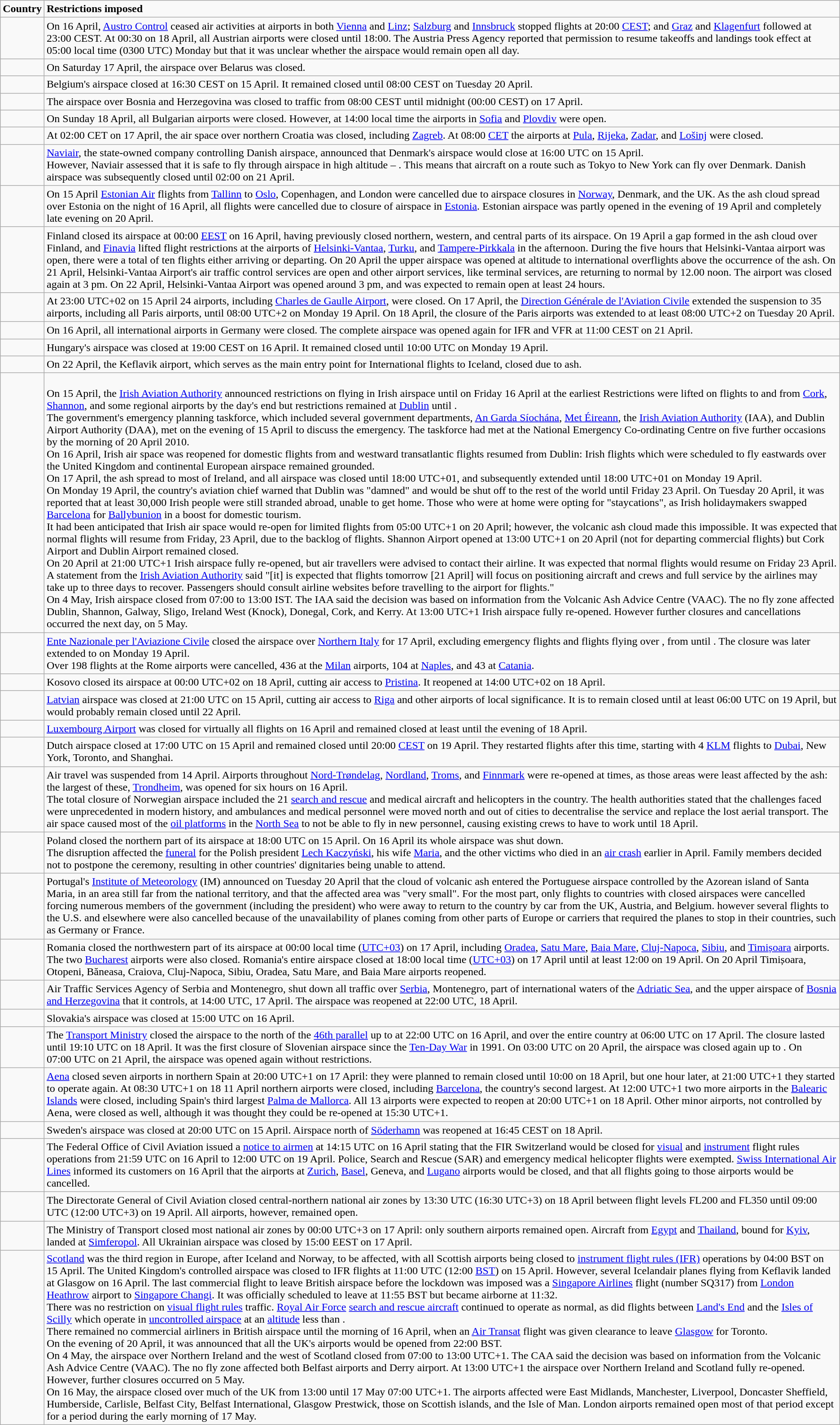<table class="wikitable">
<tr>
<td><strong>Country</strong></td>
<td><strong>Restrictions imposed</strong></td>
</tr>
<tr>
<td></td>
<td>On 16 April, <a href='#'>Austro Control</a> ceased air activities at airports in both <a href='#'>Vienna</a> and <a href='#'>Linz</a>; <a href='#'>Salzburg</a> and <a href='#'>Innsbruck</a> stopped flights at 20:00 <a href='#'>CEST</a>; and <a href='#'>Graz</a> and <a href='#'>Klagenfurt</a> followed at 23:00 CEST. At 00:30 on 18 April, all Austrian airports were closed until 18:00. The Austria Press Agency reported that permission to resume takeoffs and landings took effect at 05:00 local time (0300 UTC) Monday but that it was unclear whether the airspace would remain open all day.</td>
</tr>
<tr>
<td></td>
<td>On Saturday 17 April, the airspace over Belarus was closed.</td>
</tr>
<tr>
<td></td>
<td>Belgium's airspace closed at 16:30 CEST on 15 April. It remained closed until 08:00 CEST on Tuesday 20 April.</td>
</tr>
<tr>
<td></td>
<td>The airspace over Bosnia and Herzegovina was closed to traffic from 08:00 CEST until midnight (00:00 CEST) on 17 April.</td>
</tr>
<tr>
<td></td>
<td>On Sunday 18 April, all Bulgarian airports were closed. However, at 14:00 local time the airports in <a href='#'>Sofia</a> and <a href='#'>Plovdiv</a> were open.</td>
</tr>
<tr>
<td></td>
<td>At 02:00 CET on 17 April, the air space over northern Croatia was closed, including <a href='#'>Zagreb</a>. At 08:00 <a href='#'>CET</a> the airports at <a href='#'>Pula</a>, <a href='#'>Rijeka</a>, <a href='#'>Zadar</a>, and <a href='#'>Lošinj</a> were closed.</td>
</tr>
<tr>
<td></td>
<td><a href='#'>Naviair</a>, the state-owned company controlling Danish airspace, announced that Denmark's airspace would close at 16:00 UTC on 15 April.<br>However, Naviair assessed that it is safe to fly through airspace in high altitude – .
This means that aircraft on a route such as Tokyo to New York can fly over Denmark. Danish airspace was subsequently closed until 02:00 on 21 April.</td>
</tr>
<tr>
<td></td>
<td>On 15 April <a href='#'>Estonian Air</a> flights from <a href='#'>Tallinn</a> to <a href='#'>Oslo</a>, Copenhagen, and London were cancelled due to airspace closures in <a href='#'>Norway</a>, Denmark, and the UK. As the ash cloud spread over Estonia on the night of 16 April, all flights were cancelled due to closure of airspace in <a href='#'>Estonia</a>. Estonian airspace was partly opened in the evening of 19 April and completely late evening on 20 April.</td>
</tr>
<tr>
<td></td>
<td>Finland closed its airspace at 00:00 <a href='#'>EEST</a> on 16 April, having previously closed northern, western, and central parts of its airspace. On 19 April a gap formed in the ash cloud over Finland, and <a href='#'>Finavia</a> lifted flight restrictions at the airports of <a href='#'>Helsinki-Vantaa</a>, <a href='#'>Turku</a>, and <a href='#'>Tampere-Pirkkala</a> in the afternoon. During the five hours that Helsinki-Vantaa airport was open, there were a total of ten flights either arriving or departing. On 20 April the upper airspace was opened at  altitude to international overflights above the occurrence of the ash. On 21 April, Helsinki-Vantaa Airport's air traffic control services are open and other airport services, like terminal services, are returning to normal by 12.00 noon. The airport was closed again at 3 pm. On 22 April, Helsinki-Vantaa Airport was opened around 3 pm, and was expected to remain open at least 24 hours.</td>
</tr>
<tr>
<td></td>
<td>At 23:00 UTC+02 on 15 April 24 airports, including <a href='#'>Charles de Gaulle Airport</a>, were closed. On 17 April, the <a href='#'>Direction Générale de l'Aviation Civile</a> extended the suspension to 35 airports, including all Paris airports, until 08:00 UTC+2 on Monday 19 April. On 18 April, the closure of the Paris airports was extended to at least 08:00 UTC+2 on Tuesday 20 April.</td>
</tr>
<tr>
<td></td>
<td>On 16 April, all international airports in Germany were closed. The complete airspace was opened again for IFR and VFR at 11:00 CEST on 21 April.</td>
</tr>
<tr>
<td></td>
<td>Hungary's airspace was closed at 19:00 CEST on 16 April. It remained closed until 10:00 UTC on Monday 19 April. </td>
</tr>
<tr>
<td></td>
<td>On 22 April, the Keflavik airport, which serves as the main entry point for International flights to Iceland, closed due to ash.</td>
</tr>
<tr>
<td></td>
<td><br>On 15 April, the <a href='#'>Irish Aviation Authority</a> announced restrictions on flying in Irish airspace until  on Friday 16 April at the earliest Restrictions were lifted on flights to and from <a href='#'>Cork</a>, <a href='#'>Shannon</a>, and some regional airports by the day's end but restrictions remained at <a href='#'>Dublin</a> until .<br>The government's emergency planning taskforce, which included several government departments, <a href='#'>An Garda Síochána</a>, <a href='#'>Met Éireann</a>, the <a href='#'>Irish Aviation Authority</a> (IAA), and Dublin Airport Authority (DAA), met on the evening of 15 April to discuss the emergency. The taskforce had met at the National Emergency Co-ordinating Centre on five further occasions by the morning of 20 April 2010.<br>On 16 April, Irish air space was reopened for domestic flights from  and westward transatlantic flights resumed from Dublin: Irish flights which were scheduled to fly eastwards over the United Kingdom and continental European airspace remained grounded.<br>On 17 April, the ash spread to most of Ireland, and all airspace was closed until 18:00 UTC+01, and subsequently extended until 18:00 UTC+01 on Monday 19 April.<br>On Monday 19 April, the country's aviation chief warned that Dublin was "damned" and would be shut off to the rest of the world until Friday 23 April. On Tuesday 20 April, it was reported that at least 30,000 Irish people were still stranded abroad, unable to get home. Those who were at home were opting for "staycations", as Irish holidaymakers swapped <a href='#'>Barcelona</a> for <a href='#'>Ballybunion</a> in a boost for domestic tourism.<br>It had been anticipated that Irish air space would re-open for limited flights from 05:00 UTC+1 on 20 April; however, the volcanic ash cloud made this impossible. It was expected that normal flights will resume from Friday, 23 April, due to the backlog of flights. Shannon Airport opened at 13:00 UTC+1 on 20 April (not for departing commercial flights) but Cork Airport and Dublin Airport remained closed.<br>On 20 April at 21:00 UTC+1 Irish airspace fully re-opened, but air travellers were advised to contact their airline. It was expected that normal flights would resume on Friday 23 April. A statement from the <a href='#'>Irish Aviation Authority</a> said "[it] is expected that flights tomorrow [21 April] will focus on positioning aircraft and crews and full service by the airlines may take up to three days to recover. Passengers should consult airline websites before travelling to the airport for flights."<br>On 4 May, Irish airspace closed from 07:00 to 13:00 IST. The IAA said the decision was based on information from the Volcanic Ash Advice Centre (VAAC). The no fly zone affected Dublin, Shannon, Galway, Sligo, Ireland West (Knock), Donegal, Cork, and Kerry. At 13:00 UTC+1 Irish airspace fully re-opened. However further closures and cancellations occurred the next day, on 5 May.
</td>
</tr>
<tr>
<td></td>
<td><a href='#'>Ente Nazionale per l'Aviazione Civile</a> closed the airspace over <a href='#'>Northern Italy</a> for 17 April, excluding emergency flights and flights flying over , from  until . The closure was later extended to  on Monday 19 April.<br>Over 198 flights at the Rome airports were cancelled, 436 at the <a href='#'>Milan</a> airports, 104 at <a href='#'>Naples</a>, and 43 at <a href='#'>Catania</a>.</td>
</tr>
<tr>
<td></td>
<td>Kosovo closed its airspace at 00:00 UTC+02 on 18 April, cutting air access to <a href='#'>Pristina</a>. It reopened at 14:00 UTC+02 on 18 April.</td>
</tr>
<tr>
<td></td>
<td><a href='#'>Latvian</a> airspace was closed at 21:00 UTC on 15 April, cutting air access to <a href='#'>Riga</a> and other airports of local significance. It is to remain closed until at least 06:00 UTC on 19 April, but would probably remain closed until 22 April.</td>
</tr>
<tr>
<td></td>
<td><a href='#'>Luxembourg Airport</a> was closed for virtually all flights on 16 April and remained closed at least until the evening of 18 April.</td>
</tr>
<tr>
<td></td>
<td>Dutch airspace closed at 17:00 UTC on 15 April and remained closed until 20:00 <a href='#'>CEST</a> on 19 April. They restarted flights after this time, starting with 4 <a href='#'>KLM</a> flights to <a href='#'>Dubai</a>, New York, Toronto, and Shanghai.</td>
</tr>
<tr>
<td></td>
<td>Air travel was suspended from 14 April. Airports throughout <a href='#'>Nord-Trøndelag</a>, <a href='#'>Nordland</a>, <a href='#'>Troms</a>, and <a href='#'>Finnmark</a> were re-opened at times, as those areas were least affected by the ash: the largest of these, <a href='#'>Trondheim</a>, was opened for six hours on 16 April.<br>The total closure of Norwegian airspace included the 21 <a href='#'>search and rescue</a> and medical aircraft and helicopters in the country. The health authorities stated that the challenges faced were unprecedented in modern history, and ambulances and medical personnel were moved north and out of cities to decentralise the service and replace the lost aerial transport. The air space caused most of the <a href='#'>oil platforms</a> in the <a href='#'>North Sea</a> to not be able to fly in new personnel, causing existing crews to have to work until 18 April.</td>
</tr>
<tr>
<td></td>
<td>Poland closed the northern part of its airspace at 18:00 UTC on 15 April. On 16 April its whole airspace was shut down.<br>The disruption affected the <a href='#'>funeral</a> for the Polish president <a href='#'>Lech Kaczyński</a>, his wife <a href='#'>Maria</a>, and the other victims who died in an <a href='#'>air crash</a> earlier in April. Family members decided not to postpone the ceremony, resulting in other countries' dignitaries being unable to attend.</td>
</tr>
<tr>
<td></td>
<td>Portugal's <a href='#'>Institute of Meteorology</a> (IM) announced on Tuesday 20 April that the cloud of volcanic ash entered the Portuguese airspace controlled by the Azorean island of Santa Maria, in an area still far from the national territory, and that the affected area was "very small". For the most part, only flights to countries with closed airspaces were cancelled forcing numerous members of the government (including the president) who were away to return to the country by car from the UK, Austria, and Belgium. however several flights to the U.S. and elsewhere were also cancelled because of the unavailability of planes coming from other parts of Europe or carriers that required the planes to stop in their countries, such as Germany or France.</td>
</tr>
<tr>
<td></td>
<td>Romania closed the northwestern part of its airspace at 00:00 local time (<a href='#'>UTC+03</a>) on 17 April, including <a href='#'>Oradea</a>, <a href='#'>Satu Mare</a>, <a href='#'>Baia Mare</a>, <a href='#'>Cluj-Napoca</a>, <a href='#'>Sibiu</a>, and <a href='#'>Timișoara</a> airports. The two <a href='#'>Bucharest</a> airports were also closed. Romania's entire airspace closed at 18:00 local time (<a href='#'>UTC+03</a>) on 17 April until at least 12:00 on 19 April. On 20 April Timișoara, Otopeni, Băneasa, Craiova, Cluj-Napoca, Sibiu, Oradea, Satu Mare, and Baia Mare airports reopened.</td>
</tr>
<tr>
<td><br><br></td>
<td>Air Traffic Services Agency of Serbia and Montenegro, shut down all traffic over <a href='#'>Serbia</a>, Montenegro, part of international waters of the <a href='#'>Adriatic Sea</a>, and the upper airspace of <a href='#'>Bosnia and Herzegovina</a> that it controls, at 14:00 UTC, 17 April. The airspace was reopened at 22:00 UTC, 18 April.</td>
</tr>
<tr>
<td></td>
<td>Slovakia's airspace was closed at 15:00 UTC on 16 April.</td>
</tr>
<tr>
<td></td>
<td>The <a href='#'>Transport Ministry</a> closed the airspace to the north of the <a href='#'>46th parallel</a> up to  at 22:00 UTC on 16 April, and over the entire country at 06:00 UTC on 17 April. The closure lasted until 19:10 UTC on 18 April. It was the first closure of Slovenian airspace since the <a href='#'>Ten-Day War</a> in 1991. On 03:00 UTC on 20 April, the airspace was closed again up to . On 07:00 UTC on 21 April, the airspace was opened again without restrictions.</td>
</tr>
<tr>
<td></td>
<td><a href='#'>Aena</a> closed seven airports in northern Spain at 20:00 UTC+1 on 17 April: they were planned to remain closed until 10:00 on 18 April, but one hour later, at 21:00 UTC+1 they started to operate again. At 08:30 UTC+1 on 18 11 April northern airports were closed, including <a href='#'>Barcelona</a>, the country's second largest. At 12:00 UTC+1 two more airports in the <a href='#'>Balearic Islands</a> were closed, including Spain's third largest <a href='#'>Palma de Mallorca</a>. All 13 airports were expected to reopen at 20:00 UTC+1 on 18 April. Other minor airports, not controlled by Aena, were closed as well, although it was thought they could be re-opened at 15:30 UTC+1.</td>
</tr>
<tr>
<td></td>
<td>Sweden's airspace was closed at 20:00 UTC on 15 April. Airspace north of <a href='#'>Söderhamn</a> was reopened at 16:45 CEST on 18 April.</td>
</tr>
<tr>
<td></td>
<td>The Federal Office of Civil Aviation issued a <a href='#'>notice to airmen</a> at 14:15 UTC on 16 April stating that the FIR Switzerland would be closed for <a href='#'>visual</a> and <a href='#'>instrument</a> flight rules operations from 21:59 UTC on 16 April to 12:00 UTC on 19 April. Police, Search and Rescue (SAR) and emergency medical helicopter flights were exempted. <a href='#'>Swiss International Air Lines</a> informed its customers on 16 April that the airports at <a href='#'>Zurich</a>, <a href='#'>Basel</a>, Geneva, and <a href='#'>Lugano</a> airports would be closed, and that all flights going to those airports would be cancelled.</td>
</tr>
<tr>
<td></td>
<td>The Directorate General of Civil Aviation closed central-northern national air zones by 13:30 UTC (16:30 UTC+3) on 18 April between flight levels FL200 and FL350 until 09:00 UTC (12:00 UTC+3) on 19 April. All airports, however, remained open.</td>
</tr>
<tr>
<td></td>
<td>The Ministry of Transport closed most national air zones by 00:00 UTC+3 on 17 April: only southern airports remained open. Aircraft from <a href='#'>Egypt</a> and <a href='#'>Thailand</a>, bound for <a href='#'>Kyiv</a>, landed at <a href='#'>Simferopol</a>. All Ukrainian airspace was closed by 15:00 EEST on 17 April.</td>
</tr>
<tr>
<td></td>
<td><a href='#'>Scotland</a> was the third region in Europe, after Iceland and Norway, to be affected, with all Scottish airports being closed to <a href='#'>instrument flight rules (IFR)</a> operations by 04:00 BST on 15 April. The United Kingdom's controlled airspace was closed to IFR flights at 11:00 UTC (12:00 <a href='#'>BST</a>) on 15 April. However, several Icelandair planes flying from Keflavik landed at Glasgow on 16 April. The last commercial flight to leave British airspace before the lockdown was imposed was a <a href='#'>Singapore Airlines</a> flight (number SQ317) from <a href='#'>London Heathrow</a> airport to <a href='#'>Singapore Changi</a>. It was officially scheduled to leave at 11:55 BST but became airborne at 11:32.<br>There was no restriction on <a href='#'>visual flight rules</a> traffic. <a href='#'>Royal Air Force</a> <a href='#'>search and rescue aircraft</a> continued to operate as normal, as did flights between <a href='#'>Land's End</a> and the <a href='#'>Isles of Scilly</a> which operate in <a href='#'>uncontrolled airspace</a> at an <a href='#'>altitude</a> less than .<br>There remained no commercial airliners in British airspace until the morning of 16 April, when an <a href='#'>Air Transat</a> flight was given clearance to leave <a href='#'>Glasgow</a> for Toronto.<br>On the evening of 20 April, it was announced that all the UK's airports would be opened from 22:00 BST.<br>On 4 May, the airspace over Northern Ireland and the west of Scotland closed from 07:00 to 13:00 UTC+1. The CAA said the decision was based on information from the Volcanic Ash Advice Centre (VAAC). The no fly zone affected both Belfast airports and Derry airport.
 At 13:00 UTC+1 the airspace over Northern Ireland and Scotland fully re-opened. However, further closures occurred on 5 May.
<br>On 16 May, the airspace closed over much of the UK from 13:00 until 17 May 07:00 UTC+1. The airports affected were East Midlands, Manchester, Liverpool, Doncaster Sheffield, Humberside, Carlisle, Belfast City, Belfast International, Glasgow Prestwick, those on Scottish islands, and the Isle of Man. London airports remained open most of that period except for a period during the early morning of 17 May.
</td>
</tr>
</table>
